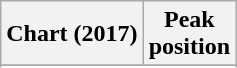<table class="wikitable sortable plainrowheaders" style="text-align:center">
<tr>
<th scope="col">Chart (2017)</th>
<th scope="col">Peak<br>position</th>
</tr>
<tr>
</tr>
<tr>
</tr>
<tr>
</tr>
</table>
